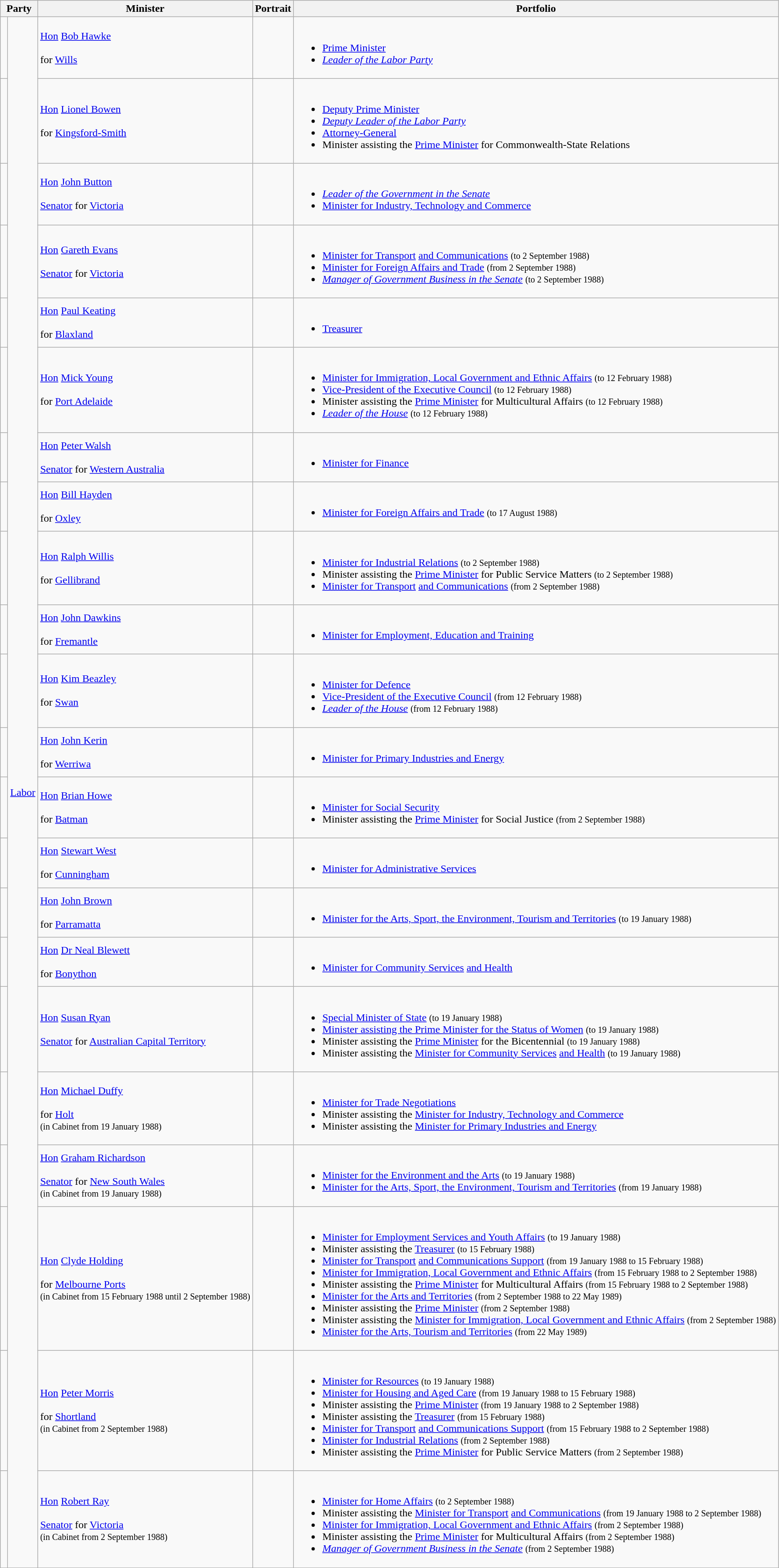<table class="wikitable sortable">
<tr>
<th colspan="2">Party</th>
<th>Minister</th>
<th>Portrait</th>
<th>Portfolio</th>
</tr>
<tr>
<td> </td>
<td rowspan=22><a href='#'>Labor</a></td>
<td><a href='#'>Hon</a> <a href='#'>Bob Hawke</a>  <br><br> for <a href='#'>Wills</a> <br></td>
<td></td>
<td><br><ul><li><a href='#'>Prime Minister</a></li><li><em><a href='#'>Leader of the Labor Party</a></em></li></ul></td>
</tr>
<tr>
<td> </td>
<td><a href='#'>Hon</a> <a href='#'>Lionel Bowen</a> <br><br> for <a href='#'>Kingsford-Smith</a> <br></td>
<td></td>
<td><br><ul><li><a href='#'>Deputy Prime Minister</a></li><li><em><a href='#'>Deputy Leader of the Labor Party</a></em></li><li><a href='#'>Attorney-General</a></li><li>Minister assisting the <a href='#'>Prime Minister</a> for Commonwealth-State Relations</li></ul></td>
</tr>
<tr>
<td> </td>
<td><a href='#'>Hon</a> <a href='#'>John Button</a> <br><br><a href='#'>Senator</a> for <a href='#'>Victoria</a> <br></td>
<td></td>
<td><br><ul><li><em><a href='#'>Leader of the Government in the Senate</a></em></li><li><a href='#'>Minister for Industry, Technology and Commerce</a></li></ul></td>
</tr>
<tr>
<td> </td>
<td><a href='#'>Hon</a> <a href='#'>Gareth Evans</a>  <br><br><a href='#'>Senator</a> for <a href='#'>Victoria</a> <br></td>
<td></td>
<td><br><ul><li><a href='#'>Minister for Transport</a> <a href='#'>and Communications</a> <small>(to 2 September 1988)</small></li><li><a href='#'>Minister for Foreign Affairs and Trade</a> <small>(from 2 September 1988)</small></li><li><em><a href='#'>Manager of Government Business in the Senate</a></em> <small>(to 2 September 1988)</small></li></ul></td>
</tr>
<tr>
<td> </td>
<td><a href='#'>Hon</a> <a href='#'>Paul Keating</a> <br><br> for <a href='#'>Blaxland</a> <br></td>
<td></td>
<td><br><ul><li><a href='#'>Treasurer</a></li></ul></td>
</tr>
<tr>
<td> </td>
<td><a href='#'>Hon</a> <a href='#'>Mick Young</a> <br><br> for <a href='#'>Port Adelaide</a> <br></td>
<td></td>
<td><br><ul><li><a href='#'>Minister for Immigration, Local Government and Ethnic Affairs</a> <small>(to 12 February 1988)</small></li><li><a href='#'>Vice-President of the Executive Council</a> <small>(to 12 February 1988)</small></li><li>Minister assisting the <a href='#'>Prime Minister</a> for Multicultural Affairs <small>(to 12 February 1988)</small></li><li><em><a href='#'>Leader of the House</a></em> <small>(to 12 February 1988)</small></li></ul></td>
</tr>
<tr>
<td> </td>
<td><a href='#'>Hon</a> <a href='#'>Peter Walsh</a> <br><br><a href='#'>Senator</a> for <a href='#'>Western Australia</a> <br></td>
<td></td>
<td><br><ul><li><a href='#'>Minister for Finance</a></li></ul></td>
</tr>
<tr>
<td> </td>
<td><a href='#'>Hon</a> <a href='#'>Bill Hayden</a> <br><br> for <a href='#'>Oxley</a> <br></td>
<td></td>
<td><br><ul><li><a href='#'>Minister for Foreign Affairs and Trade</a> <small>(to 17 August 1988)</small></li></ul></td>
</tr>
<tr>
<td> </td>
<td><a href='#'>Hon</a> <a href='#'>Ralph Willis</a> <br><br> for <a href='#'>Gellibrand</a> <br></td>
<td></td>
<td><br><ul><li><a href='#'>Minister for Industrial Relations</a> <small>(to 2 September 1988)</small></li><li>Minister assisting the <a href='#'>Prime Minister</a> for Public Service Matters <small>(to 2 September 1988)</small></li><li><a href='#'>Minister for Transport</a> <a href='#'>and Communications</a> <small>(from 2 September 1988)</small></li></ul></td>
</tr>
<tr>
<td> </td>
<td><a href='#'>Hon</a> <a href='#'>John Dawkins</a> <br><br> for <a href='#'>Fremantle</a> <br></td>
<td></td>
<td><br><ul><li><a href='#'>Minister for Employment, Education and Training</a></li></ul></td>
</tr>
<tr>
<td> </td>
<td><a href='#'>Hon</a> <a href='#'>Kim Beazley</a> <br><br> for <a href='#'>Swan</a> <br></td>
<td></td>
<td><br><ul><li><a href='#'>Minister for Defence</a></li><li><a href='#'>Vice-President of the Executive Council</a> <small>(from 12 February 1988)</small></li><li><em><a href='#'>Leader of the House</a></em> <small>(from 12 February 1988)</small></li></ul></td>
</tr>
<tr>
<td> </td>
<td><a href='#'>Hon</a> <a href='#'>John Kerin</a> <br><br> for <a href='#'>Werriwa</a> <br></td>
<td></td>
<td><br><ul><li><a href='#'>Minister for Primary Industries and Energy</a></li></ul></td>
</tr>
<tr>
<td> </td>
<td><a href='#'>Hon</a> <a href='#'>Brian Howe</a> <br><br> for <a href='#'>Batman</a> <br></td>
<td></td>
<td><br><ul><li><a href='#'>Minister for Social Security</a></li><li>Minister assisting the <a href='#'>Prime Minister</a> for Social Justice <small>(from 2 September 1988)</small></li></ul></td>
</tr>
<tr>
<td> </td>
<td><a href='#'>Hon</a> <a href='#'>Stewart West</a> <br><br> for <a href='#'>Cunningham</a> <br></td>
<td></td>
<td><br><ul><li><a href='#'>Minister for Administrative Services</a></li></ul></td>
</tr>
<tr>
<td> </td>
<td><a href='#'>Hon</a> <a href='#'>John Brown</a> <br><br> for <a href='#'>Parramatta</a> <br></td>
<td></td>
<td><br><ul><li><a href='#'>Minister for the Arts, Sport, the Environment, Tourism and Territories</a> <small>(to 19 January 1988)</small></li></ul></td>
</tr>
<tr>
<td> </td>
<td><a href='#'>Hon</a> <a href='#'>Dr Neal Blewett</a> <br><br> for <a href='#'>Bonython</a> <br></td>
<td></td>
<td><br><ul><li><a href='#'>Minister for Community Services</a> <a href='#'>and Health</a></li></ul></td>
</tr>
<tr>
<td> </td>
<td><a href='#'>Hon</a> <a href='#'>Susan Ryan</a> <br><br><a href='#'>Senator</a> for <a href='#'>Australian Capital Territory</a> <br></td>
<td></td>
<td><br><ul><li><a href='#'>Special Minister of State</a> <small>(to 19 January 1988)</small></li><li><a href='#'>Minister assisting the Prime Minister for the Status of Women</a> <small>(to 19 January 1988)</small></li><li>Minister assisting the <a href='#'>Prime Minister</a> for the Bicentennial <small>(to 19 January 1988)</small></li><li>Minister assisting the <a href='#'>Minister for Community Services</a> <a href='#'>and Health</a> <small>(to 19 January 1988)</small></li></ul></td>
</tr>
<tr>
<td> </td>
<td><a href='#'>Hon</a> <a href='#'>Michael Duffy</a> <br><br> for <a href='#'>Holt</a> <br>
<small>(in Cabinet from 19 January 1988)</small></td>
<td></td>
<td><br><ul><li><a href='#'>Minister for Trade Negotiations</a></li><li>Minister assisting the <a href='#'>Minister for Industry, Technology and Commerce</a></li><li>Minister assisting the <a href='#'>Minister for Primary Industries and Energy</a></li></ul></td>
</tr>
<tr>
<td> </td>
<td><a href='#'>Hon</a> <a href='#'>Graham Richardson</a> <br><br><a href='#'>Senator</a> for <a href='#'>New South Wales</a> <br>
<small>(in Cabinet from 19 January 1988)</small></td>
<td></td>
<td><br><ul><li><a href='#'>Minister for the Environment and the Arts</a> <small>(to 19 January 1988)</small></li><li><a href='#'>Minister for the Arts, Sport, the Environment, Tourism and Territories</a> <small>(from 19 January 1988)</small></li></ul></td>
</tr>
<tr>
<td> </td>
<td><a href='#'>Hon</a> <a href='#'>Clyde Holding</a> <br><br> for <a href='#'>Melbourne Ports</a> <br>
<small>(in Cabinet from 15 February 1988 until 2 September 1988)</small></td>
<td></td>
<td><br><ul><li><a href='#'>Minister for Employment Services and Youth Affairs</a> <small>(to 19 January 1988)</small></li><li>Minister assisting the <a href='#'>Treasurer</a> <small>(to 15 February 1988)</small></li><li><a href='#'>Minister for Transport</a> <a href='#'>and Communications Support</a> <small>(from 19 January 1988 to 15 February 1988)</small></li><li><a href='#'>Minister for Immigration, Local Government and Ethnic Affairs</a> <small>(from 15 February 1988 to 2 September 1988)</small></li><li>Minister assisting the <a href='#'>Prime Minister</a> for Multicultural Affairs <small>(from 15 February 1988 to 2 September 1988)</small></li><li><a href='#'>Minister for the Arts and Territories</a> <small>(from 2 September 1988 to 22 May 1989)</small></li><li>Minister assisting the <a href='#'>Prime Minister</a> <small>(from 2 September 1988)</small></li><li>Minister assisting the <a href='#'>Minister for Immigration, Local Government and Ethnic Affairs</a> <small>(from 2 September 1988)</small></li><li><a href='#'>Minister for the Arts, Tourism and Territories</a> <small>(from 22 May 1989)</small></li></ul></td>
</tr>
<tr>
<td> </td>
<td><a href='#'>Hon</a> <a href='#'>Peter Morris</a> <br><br> for <a href='#'>Shortland</a> <br>
<small>(in Cabinet from 2 September 1988)</small></td>
<td></td>
<td><br><ul><li><a href='#'>Minister for Resources</a> <small>(to 19 January 1988)</small></li><li><a href='#'>Minister for Housing and Aged Care</a> <small>(from 19 January 1988 to 15 February 1988)</small></li><li>Minister assisting the <a href='#'>Prime Minister</a> <small>(from 19 January 1988 to 2 September 1988)</small></li><li>Minister assisting the <a href='#'>Treasurer</a> <small>(from 15 February 1988)</small></li><li><a href='#'>Minister for Transport</a> <a href='#'>and Communications Support</a> <small>(from 15 February 1988 to 2 September 1988)</small></li><li><a href='#'>Minister for Industrial Relations</a> <small>(from 2 September 1988)</small></li><li>Minister assisting the <a href='#'>Prime Minister</a> for Public Service Matters <small>(from 2 September 1988)</small></li></ul></td>
</tr>
<tr>
<td> </td>
<td><a href='#'>Hon</a> <a href='#'>Robert Ray</a> <br><br><a href='#'>Senator</a> for <a href='#'>Victoria</a> <br>
<small>(in Cabinet from 2 September 1988)</small></td>
<td></td>
<td><br><ul><li><a href='#'>Minister for Home Affairs</a> <small>(to 2 September 1988)</small></li><li>Minister assisting the <a href='#'>Minister for Transport</a> <a href='#'>and Communications</a> <small>(from 19 January 1988 to 2 September 1988)</small></li><li><a href='#'>Minister for Immigration, Local Government and Ethnic Affairs</a> <small>(from 2 September 1988)</small></li><li>Minister assisting the <a href='#'>Prime Minister</a> for Multicultural Affairs <small>(from 2 September 1988)</small></li><li><em><a href='#'>Manager of Government Business in the Senate</a></em> <small>(from 2 September 1988)</small></li></ul></td>
</tr>
</table>
